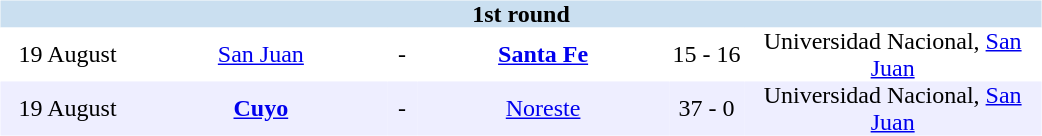<table table width=700>
<tr>
<td width=700 valign="top"><br><table border=0 cellspacing=0 cellpadding=0 style="font-size: 100%; border-collapse: collapse;" width=100%>
<tr bgcolor="#CADFF0">
<td style="font-size:100%"; align="center" colspan="6"><strong>1st round</strong></td>
</tr>
<tr align=center bgcolor=#FFFFFF>
<td width=90>19 August</td>
<td width=170><a href='#'>San Juan</a></td>
<td width=20>-</td>
<td width=170><strong><a href='#'>Santa Fe</a></strong></td>
<td width=50>15 - 16</td>
<td width=200>Universidad Nacional, <a href='#'>San Juan</a></td>
</tr>
<tr align=center bgcolor=#EEEEFF>
<td width=90>19 August</td>
<td width=170><strong><a href='#'>Cuyo</a></strong></td>
<td width=20>-</td>
<td width=170><a href='#'>Noreste</a></td>
<td width=50>37 - 0</td>
<td width=200>Universidad Nacional, <a href='#'>San Juan</a></td>
</tr>
</table>
</td>
</tr>
</table>
